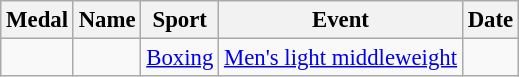<table class="wikitable sortable" style="font-size: 95%;">
<tr>
<th>Medal</th>
<th>Name</th>
<th>Sport</th>
<th>Event</th>
<th>Date</th>
</tr>
<tr>
<td></td>
<td></td>
<td><a href='#'>Boxing</a></td>
<td><a href='#'>Men's light middleweight</a></td>
<td></td>
</tr>
</table>
